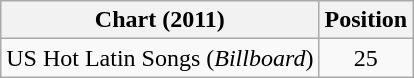<table class="wikitable">
<tr>
<th>Chart (2011)</th>
<th>Position</th>
</tr>
<tr>
<td>US Hot Latin Songs (<em>Billboard</em>)</td>
<td align="center">25</td>
</tr>
</table>
